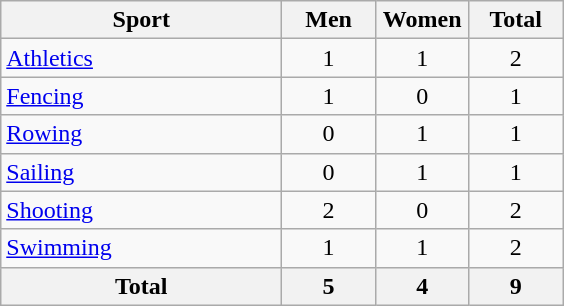<table class="wikitable sortable" style="text-align:center;">
<tr>
<th width=180>Sport</th>
<th width=55>Men</th>
<th width=55>Women</th>
<th width=55>Total</th>
</tr>
<tr>
<td align=left><a href='#'>Athletics</a></td>
<td>1</td>
<td>1</td>
<td>2</td>
</tr>
<tr>
<td align=left><a href='#'>Fencing</a></td>
<td>1</td>
<td>0</td>
<td>1</td>
</tr>
<tr>
<td align=left><a href='#'>Rowing</a></td>
<td>0</td>
<td>1</td>
<td>1</td>
</tr>
<tr>
<td align=left><a href='#'>Sailing</a></td>
<td>0</td>
<td>1</td>
<td>1</td>
</tr>
<tr>
<td align=left><a href='#'>Shooting</a></td>
<td>2</td>
<td>0</td>
<td>2</td>
</tr>
<tr>
<td align=left><a href='#'>Swimming</a></td>
<td>1</td>
<td>1</td>
<td>2</td>
</tr>
<tr>
<th>Total</th>
<th>5</th>
<th>4</th>
<th>9</th>
</tr>
</table>
